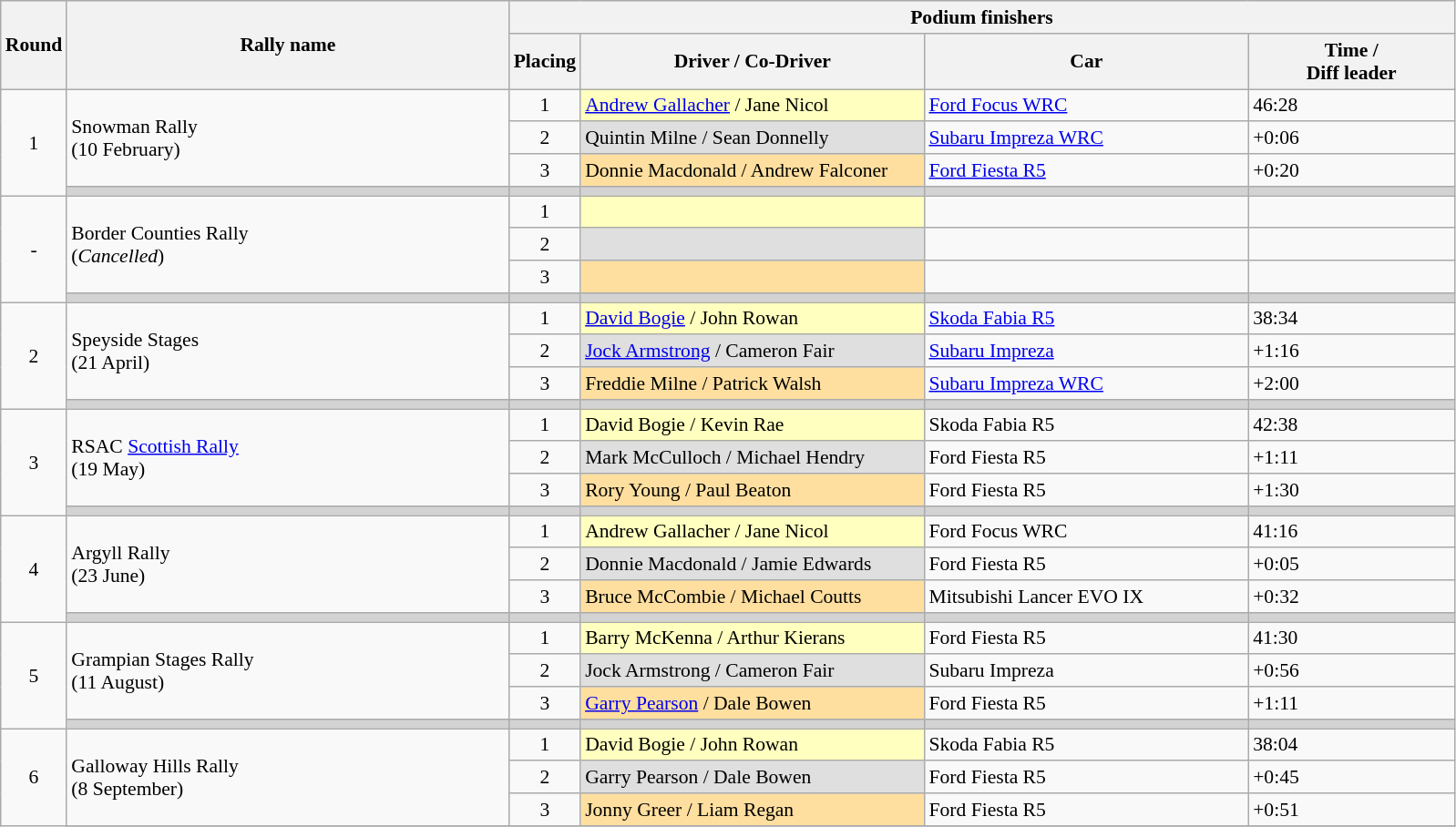<table class="wikitable" style="font-size:90%;">
<tr>
<th rowspan=2>Round</th>
<th style="width:22em" rowspan=2>Rally name</th>
<th colspan=4>Podium finishers</th>
</tr>
<tr>
<th>Placing</th>
<th style="width:17em">Driver / Co-Driver</th>
<th style="width:16em">Car</th>
<th style="width:10em">Time /<br>Diff leader<br></th>
</tr>
<tr>
<td rowspan=4 align=center>1</td>
<td rowspan=3>Snowman Rally<br>(10 February)</td>
<td align=center>1</td>
<td style="background:#ffffbf;"><a href='#'>Andrew Gallacher</a> / Jane Nicol</td>
<td><a href='#'>Ford Focus WRC</a></td>
<td>46:28</td>
</tr>
<tr>
<td align=center>2</td>
<td style="background:#dfdfdf;">Quintin Milne / Sean Donnelly</td>
<td><a href='#'>Subaru Impreza WRC</a></td>
<td>+0:06</td>
</tr>
<tr>
<td align=center>3</td>
<td style="background:#ffdf9f;">Donnie Macdonald / Andrew Falconer</td>
<td><a href='#'>Ford Fiesta R5</a></td>
<td>+0:20</td>
</tr>
<tr style="background:lightgrey;">
<td></td>
<td></td>
<td></td>
<td></td>
<td></td>
</tr>
<tr>
<td rowspan=4 align=center>-</td>
<td rowspan=3>Border Counties Rally <br>(<em>Cancelled</em>)</td>
<td align=center>1</td>
<td style="background:#ffffbf;"></td>
<td></td>
<td></td>
</tr>
<tr>
<td align=center>2</td>
<td style="background:#dfdfdf;"></td>
<td></td>
<td></td>
</tr>
<tr>
<td align=center>3</td>
<td style="background:#ffdf9f;"></td>
<td></td>
<td></td>
</tr>
<tr style="background:lightgrey;">
<td></td>
<td></td>
<td></td>
<td></td>
<td></td>
</tr>
<tr>
<td rowspan=4 align=center>2</td>
<td rowspan=3>Speyside Stages <br>(21 April)</td>
<td align=center>1</td>
<td style="background:#ffffbf;"><a href='#'>David Bogie</a> / John Rowan</td>
<td><a href='#'>Skoda Fabia R5</a></td>
<td>38:34</td>
</tr>
<tr>
<td align=center>2</td>
<td style="background:#dfdfdf;"><a href='#'>Jock Armstrong</a> / Cameron Fair</td>
<td><a href='#'>Subaru Impreza</a></td>
<td>+1:16</td>
</tr>
<tr>
<td align=center>3</td>
<td style="background:#ffdf9f;">Freddie Milne / Patrick Walsh</td>
<td><a href='#'>Subaru Impreza WRC</a></td>
<td>+2:00</td>
</tr>
<tr style="background:lightgrey;">
<td></td>
<td></td>
<td></td>
<td></td>
<td></td>
</tr>
<tr>
<td rowspan=4 align=center>3</td>
<td rowspan=3>RSAC <a href='#'>Scottish Rally</a><br>(19 May)</td>
<td align=center>1</td>
<td style="background:#ffffbf;">David Bogie / Kevin Rae</td>
<td>Skoda Fabia R5</td>
<td>42:38</td>
</tr>
<tr>
<td align=center>2</td>
<td style="background:#dfdfdf;">Mark McCulloch / Michael Hendry</td>
<td>Ford Fiesta R5</td>
<td>+1:11</td>
</tr>
<tr>
<td align=center>3</td>
<td style="background:#ffdf9f;">Rory Young / Paul Beaton</td>
<td>Ford Fiesta R5</td>
<td>+1:30</td>
</tr>
<tr style="background:lightgrey;">
<td></td>
<td></td>
<td></td>
<td></td>
<td></td>
</tr>
<tr>
<td rowspan=4 align=center>4</td>
<td rowspan=3>Argyll Rally <br>(23 June)</td>
<td align=center>1</td>
<td style="background:#ffffbf;">Andrew Gallacher / Jane Nicol</td>
<td>Ford Focus WRC</td>
<td>41:16</td>
</tr>
<tr>
<td align=center>2</td>
<td style="background:#dfdfdf;">Donnie Macdonald / Jamie Edwards</td>
<td>Ford Fiesta R5</td>
<td>+0:05</td>
</tr>
<tr>
<td align=center>3</td>
<td style="background:#ffdf9f;">Bruce McCombie / Michael Coutts</td>
<td>Mitsubishi Lancer EVO IX</td>
<td>+0:32</td>
</tr>
<tr style="background:lightgrey;">
<td></td>
<td></td>
<td></td>
<td></td>
<td></td>
</tr>
<tr>
<td rowspan=4 align=center>5</td>
<td rowspan=3>Grampian Stages Rally <br>(11 August)</td>
<td align=center>1</td>
<td style="background:#ffffbf;">Barry McKenna / Arthur Kierans</td>
<td>Ford Fiesta R5</td>
<td>41:30</td>
</tr>
<tr>
<td align=center>2</td>
<td style="background:#dfdfdf;">Jock Armstrong / Cameron Fair</td>
<td>Subaru Impreza</td>
<td>+0:56</td>
</tr>
<tr>
<td align=center>3</td>
<td style="background:#ffdf9f;"><a href='#'>Garry Pearson</a> / Dale Bowen</td>
<td>Ford Fiesta R5</td>
<td>+1:11</td>
</tr>
<tr style="background:lightgrey;">
<td></td>
<td></td>
<td></td>
<td></td>
<td></td>
</tr>
<tr>
<td rowspan=4 align=center>6</td>
<td rowspan=3>Galloway Hills Rally<br>(8 September)</td>
<td align=center>1</td>
<td style="background:#ffffbf;">David Bogie / John Rowan</td>
<td>Skoda Fabia R5</td>
<td>38:04</td>
</tr>
<tr>
<td align=center>2</td>
<td style="background:#dfdfdf;">Garry Pearson / Dale Bowen</td>
<td>Ford Fiesta R5</td>
<td>+0:45</td>
</tr>
<tr>
<td align=center>3</td>
<td style="background:#ffdf9f;">Jonny Greer / Liam Regan </td>
<td>Ford Fiesta R5</td>
<td>+0:51</td>
</tr>
<tr>
</tr>
</table>
